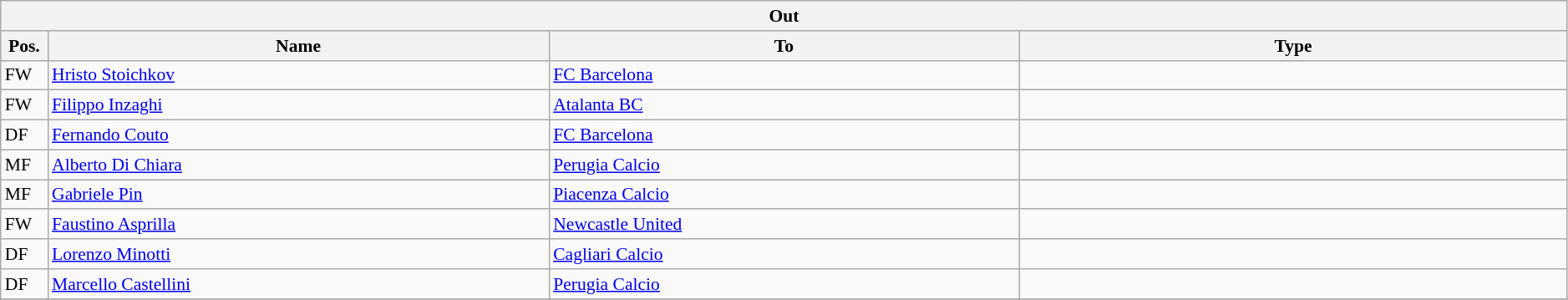<table class="wikitable" style="font-size:90%;width:99%;">
<tr>
<th colspan="4">Out</th>
</tr>
<tr>
<th width=3%>Pos.</th>
<th width=32%>Name</th>
<th width=30%>To</th>
<th width=35%>Type</th>
</tr>
<tr>
<td>FW</td>
<td><a href='#'>Hristo Stoichkov</a></td>
<td><a href='#'>FC Barcelona</a></td>
<td></td>
</tr>
<tr>
<td>FW</td>
<td><a href='#'>Filippo Inzaghi</a></td>
<td><a href='#'>Atalanta BC</a></td>
<td></td>
</tr>
<tr>
<td>DF</td>
<td><a href='#'>Fernando Couto</a></td>
<td><a href='#'>FC Barcelona</a></td>
<td></td>
</tr>
<tr>
<td>MF</td>
<td><a href='#'>Alberto Di Chiara</a></td>
<td><a href='#'>Perugia Calcio</a></td>
<td></td>
</tr>
<tr>
<td>MF</td>
<td><a href='#'>Gabriele Pin</a></td>
<td><a href='#'>Piacenza Calcio</a></td>
<td></td>
</tr>
<tr>
<td>FW</td>
<td><a href='#'>Faustino Asprilla</a></td>
<td><a href='#'>Newcastle United</a></td>
<td></td>
</tr>
<tr>
<td>DF</td>
<td><a href='#'>Lorenzo Minotti</a></td>
<td><a href='#'>Cagliari Calcio</a></td>
<td></td>
</tr>
<tr>
<td>DF</td>
<td><a href='#'>Marcello Castellini</a></td>
<td><a href='#'>Perugia Calcio</a></td>
<td></td>
</tr>
<tr>
</tr>
</table>
